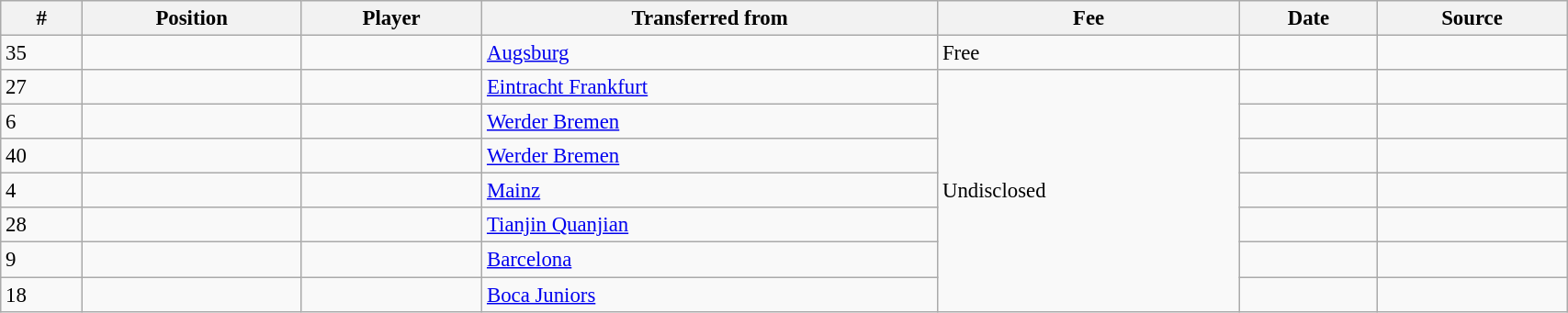<table class="wikitable sortable" style="width:90%; text-align:center; font-size:95%; text-align:left;">
<tr>
<th>#</th>
<th>Position</th>
<th>Player</th>
<th>Transferred from</th>
<th>Fee</th>
<th>Date</th>
<th>Source</th>
</tr>
<tr>
<td>35</td>
<td></td>
<td></td>
<td> <a href='#'>Augsburg</a></td>
<td>Free</td>
<td></td>
<td></td>
</tr>
<tr>
<td>27</td>
<td></td>
<td></td>
<td> <a href='#'>Eintracht Frankfurt</a></td>
<td rowspan=7>Undisclosed</td>
<td></td>
<td></td>
</tr>
<tr>
<td>6</td>
<td></td>
<td></td>
<td> <a href='#'>Werder Bremen</a></td>
<td></td>
<td></td>
</tr>
<tr>
<td>40</td>
<td></td>
<td></td>
<td> <a href='#'>Werder Bremen</a></td>
<td></td>
<td></td>
</tr>
<tr>
<td>4</td>
<td></td>
<td></td>
<td> <a href='#'>Mainz</a></td>
<td></td>
<td></td>
</tr>
<tr>
<td>28</td>
<td></td>
<td></td>
<td> <a href='#'>Tianjin Quanjian</a></td>
<td></td>
<td></td>
</tr>
<tr>
<td>9</td>
<td></td>
<td></td>
<td> <a href='#'>Barcelona</a></td>
<td></td>
<td></td>
</tr>
<tr>
<td>18</td>
<td></td>
<td></td>
<td> <a href='#'>Boca Juniors</a></td>
<td></td>
<td></td>
</tr>
</table>
